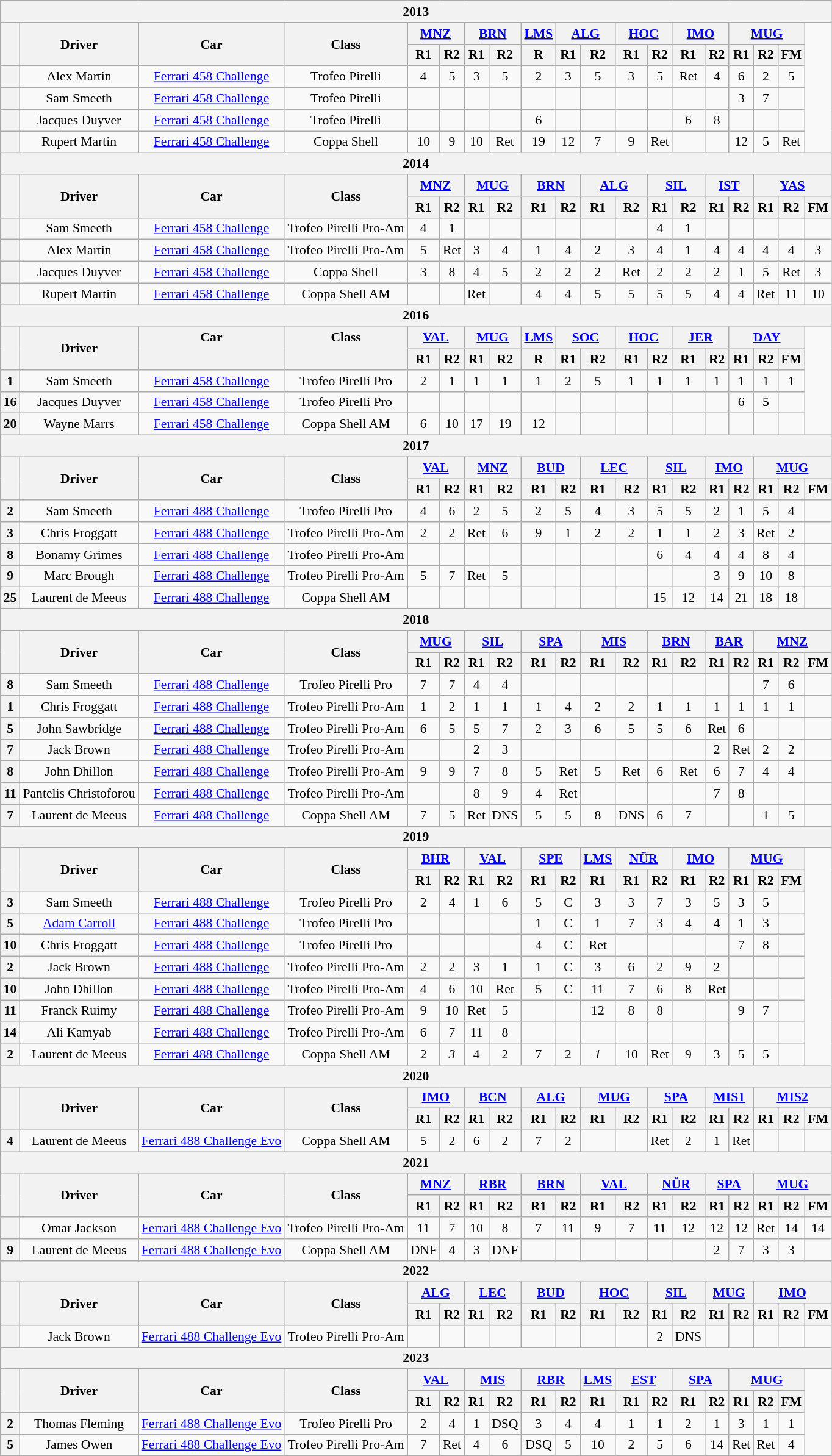<table class="wikitable" style="font-size:90%; text-align:center">
<tr>
<th colspan="19">2013</th>
</tr>
<tr>
<th rowspan="2"></th>
<th rowspan="2">Driver</th>
<th rowspan="2">Car</th>
<th rowspan="2">Class</th>
<th colspan="2"> <a href='#'>MNZ</a></th>
<th colspan="2"> <a href='#'>BRN</a></th>
<th> <a href='#'>LMS</a></th>
<th colspan="2"> <a href='#'>ALG</a></th>
<th colspan="2"> <a href='#'>HOC</a></th>
<th colspan="2"> <a href='#'>IMO</a></th>
<th colspan="3"> <a href='#'>MUG</a></th>
<td rowspan="6"></td>
</tr>
<tr>
<th>R1</th>
<th>R2</th>
<th>R1</th>
<th>R2</th>
<th>R</th>
<th>R1</th>
<th>R2</th>
<th>R1</th>
<th>R2</th>
<th>R1</th>
<th>R2</th>
<th>R1</th>
<th>R2</th>
<th>FM</th>
</tr>
<tr>
<th></th>
<td> Alex Martin</td>
<td><a href='#'>Ferrari 458 Challenge</a></td>
<td>Trofeo Pirelli</td>
<td>4</td>
<td>5</td>
<td>3</td>
<td>5</td>
<td>2</td>
<td>3</td>
<td>5</td>
<td>3</td>
<td>5</td>
<td>Ret</td>
<td>4</td>
<td>6</td>
<td>2</td>
<td>5</td>
</tr>
<tr>
<th></th>
<td> Sam Smeeth</td>
<td><a href='#'>Ferrari 458 Challenge</a></td>
<td>Trofeo Pirelli</td>
<td></td>
<td></td>
<td></td>
<td></td>
<td></td>
<td></td>
<td></td>
<td></td>
<td></td>
<td></td>
<td></td>
<td>3</td>
<td>7</td>
<td></td>
</tr>
<tr>
<th></th>
<td> Jacques Duyver</td>
<td><a href='#'>Ferrari 458 Challenge</a></td>
<td>Trofeo Pirelli</td>
<td></td>
<td></td>
<td></td>
<td></td>
<td>6</td>
<td></td>
<td></td>
<td></td>
<td></td>
<td>6</td>
<td>8</td>
<td></td>
<td></td>
<td></td>
</tr>
<tr>
<th></th>
<td> Rupert Martin</td>
<td><a href='#'>Ferrari 458 Challenge</a></td>
<td>Coppa Shell</td>
<td>10</td>
<td>9</td>
<td>10</td>
<td>Ret</td>
<td>19</td>
<td>12</td>
<td>7</td>
<td>9</td>
<td>Ret</td>
<td></td>
<td></td>
<td>12</td>
<td>5</td>
<td>Ret</td>
</tr>
<tr>
<th colspan="19">2014</th>
</tr>
<tr>
<th rowspan="2"></th>
<th rowspan="2">Driver</th>
<th rowspan="2">Car</th>
<th rowspan="2">Class</th>
<th colspan="2"> <a href='#'>MNZ</a></th>
<th colspan="2"> <a href='#'>MUG</a></th>
<th colspan="2"> <a href='#'>BRN</a></th>
<th colspan="2"> <a href='#'>ALG</a></th>
<th colspan="2"> <a href='#'>SIL</a></th>
<th colspan="2"> <a href='#'>IST</a></th>
<th colspan="3"> <a href='#'>YAS</a></th>
</tr>
<tr>
<th>R1</th>
<th>R2</th>
<th>R1</th>
<th>R2</th>
<th>R1</th>
<th>R2</th>
<th>R1</th>
<th>R2</th>
<th>R1</th>
<th>R2</th>
<th>R1</th>
<th>R2</th>
<th>R1</th>
<th>R2</th>
<th>FM</th>
</tr>
<tr>
<th></th>
<td> Sam Smeeth</td>
<td><a href='#'>Ferrari 458 Challenge</a></td>
<td>Trofeo Pirelli Pro-Am</td>
<td>4</td>
<td>1</td>
<td></td>
<td></td>
<td></td>
<td></td>
<td></td>
<td></td>
<td>4</td>
<td>1</td>
<td></td>
<td></td>
<td></td>
<td></td>
<td></td>
</tr>
<tr>
<th></th>
<td> Alex Martin</td>
<td><a href='#'>Ferrari 458 Challenge</a></td>
<td>Trofeo Pirelli Pro-Am</td>
<td>5</td>
<td>Ret</td>
<td>3</td>
<td>4</td>
<td>1</td>
<td>4</td>
<td>2</td>
<td>3</td>
<td>4</td>
<td>1</td>
<td>4</td>
<td>4</td>
<td>4</td>
<td>4</td>
<td>3</td>
</tr>
<tr>
<th></th>
<td> Jacques Duyver</td>
<td><a href='#'>Ferrari 458 Challenge</a></td>
<td>Coppa Shell</td>
<td>3</td>
<td>8</td>
<td>4</td>
<td>5</td>
<td>2</td>
<td>2</td>
<td>2</td>
<td>Ret</td>
<td>2</td>
<td>2</td>
<td>2</td>
<td>1</td>
<td>5</td>
<td>Ret</td>
<td>3</td>
</tr>
<tr>
<th></th>
<td> Rupert Martin</td>
<td><a href='#'>Ferrari 458 Challenge</a></td>
<td>Coppa Shell AM</td>
<td></td>
<td></td>
<td>Ret</td>
<td></td>
<td>4</td>
<td>4</td>
<td>5</td>
<td>5</td>
<td>5</td>
<td>5</td>
<td>4</td>
<td>4</td>
<td>Ret</td>
<td>11</td>
<td>10</td>
</tr>
<tr>
<th colspan="19">2016</th>
</tr>
<tr valign="top" style="background:#f9f9f9">
<th rowspan="2" valign="middle"></th>
<th rowspan="2" valign="middle">Driver</th>
<th rowspan="2">Car</th>
<th rowspan="2">Class</th>
<th colspan="2"> <a href='#'>VAL</a></th>
<th colspan="2"> <a href='#'>MUG</a></th>
<th> <a href='#'>LMS</a></th>
<th colspan="2"> <a href='#'>SOC</a></th>
<th colspan="2"> <a href='#'>HOC</a></th>
<th colspan="2"> <a href='#'>JER</a></th>
<th colspan="3"> <a href='#'>DAY</a></th>
<td rowspan="5"></td>
</tr>
<tr>
<th>R1</th>
<th>R2</th>
<th>R1</th>
<th>R2</th>
<th>R</th>
<th>R1</th>
<th>R2</th>
<th>R1</th>
<th>R2</th>
<th>R1</th>
<th>R2</th>
<th>R1</th>
<th>R2</th>
<th>FM</th>
</tr>
<tr>
<th>1</th>
<td> Sam Smeeth</td>
<td><a href='#'>Ferrari 458 Challenge</a></td>
<td>Trofeo Pirelli Pro</td>
<td>2</td>
<td>1</td>
<td>1</td>
<td>1</td>
<td>1</td>
<td>2</td>
<td>5</td>
<td>1</td>
<td>1</td>
<td>1</td>
<td>1</td>
<td>1</td>
<td>1</td>
<td>1</td>
</tr>
<tr>
<th>16</th>
<td> Jacques Duyver</td>
<td><a href='#'>Ferrari 458 Challenge</a></td>
<td>Trofeo Pirelli Pro</td>
<td></td>
<td></td>
<td></td>
<td></td>
<td></td>
<td></td>
<td></td>
<td></td>
<td></td>
<td></td>
<td></td>
<td>6</td>
<td>5</td>
<td></td>
</tr>
<tr>
<th>20</th>
<td> Wayne Marrs</td>
<td><a href='#'>Ferrari 458 Challenge</a></td>
<td>Coppa Shell AM</td>
<td>6</td>
<td>10</td>
<td>17</td>
<td>19</td>
<td>12</td>
<td></td>
<td></td>
<td></td>
<td></td>
<td></td>
<td></td>
<td></td>
<td></td>
<td></td>
</tr>
<tr>
<th colspan="19">2017</th>
</tr>
<tr>
<th rowspan="2"></th>
<th rowspan="2">Driver</th>
<th rowspan="2">Car</th>
<th rowspan="2">Class</th>
<th colspan="2"> <a href='#'>VAL</a></th>
<th colspan="2"> <a href='#'>MNZ</a></th>
<th colspan="2"> <a href='#'>BUD</a></th>
<th colspan="2"> <a href='#'>LEC</a></th>
<th colspan="2"> <a href='#'>SIL</a></th>
<th colspan="2"> <a href='#'>IMO</a></th>
<th colspan="3"> <a href='#'>MUG</a></th>
</tr>
<tr>
<th>R1</th>
<th>R2</th>
<th>R1</th>
<th>R2</th>
<th>R1</th>
<th>R2</th>
<th>R1</th>
<th>R2</th>
<th>R1</th>
<th>R2</th>
<th>R1</th>
<th>R2</th>
<th>R1</th>
<th>R2</th>
<th>FM</th>
</tr>
<tr>
<th>2</th>
<td> Sam Smeeth</td>
<td><a href='#'>Ferrari 488 Challenge</a></td>
<td>Trofeo Pirelli Pro</td>
<td>4</td>
<td>6</td>
<td>2</td>
<td>5</td>
<td>2</td>
<td>5</td>
<td>4</td>
<td>3</td>
<td>5</td>
<td>5</td>
<td>2</td>
<td>1</td>
<td>5</td>
<td>4</td>
<td></td>
</tr>
<tr>
<th>3</th>
<td> Chris Froggatt</td>
<td><a href='#'>Ferrari 488 Challenge</a></td>
<td>Trofeo Pirelli Pro-Am</td>
<td>2</td>
<td>2</td>
<td>Ret</td>
<td>6</td>
<td>9</td>
<td>1</td>
<td>2</td>
<td>2</td>
<td>1</td>
<td>1</td>
<td>2</td>
<td>3</td>
<td>Ret</td>
<td>2</td>
<td></td>
</tr>
<tr>
<th>8</th>
<td> Bonamy Grimes</td>
<td><a href='#'>Ferrari 488 Challenge</a></td>
<td>Trofeo Pirelli Pro-Am</td>
<td></td>
<td></td>
<td></td>
<td></td>
<td></td>
<td></td>
<td></td>
<td></td>
<td>6</td>
<td>4</td>
<td>4</td>
<td>4</td>
<td>8</td>
<td>4</td>
<td></td>
</tr>
<tr>
<th>9</th>
<td> Marc Brough</td>
<td><a href='#'>Ferrari 488 Challenge</a></td>
<td>Trofeo Pirelli Pro-Am</td>
<td>5</td>
<td>7</td>
<td>Ret</td>
<td>5</td>
<td></td>
<td></td>
<td></td>
<td></td>
<td></td>
<td></td>
<td>3</td>
<td>9</td>
<td>10</td>
<td>8</td>
<td></td>
</tr>
<tr>
<th>25</th>
<td> Laurent de Meeus</td>
<td><a href='#'>Ferrari 488 Challenge</a></td>
<td>Coppa Shell AM</td>
<td></td>
<td></td>
<td></td>
<td></td>
<td></td>
<td></td>
<td></td>
<td></td>
<td>15</td>
<td>12</td>
<td>14</td>
<td>21</td>
<td>18</td>
<td>18</td>
<td></td>
</tr>
<tr>
<th colspan="19">2018</th>
</tr>
<tr>
<th rowspan="2"></th>
<th rowspan="2">Driver</th>
<th rowspan="2">Car</th>
<th rowspan="2">Class</th>
<th colspan="2"> <a href='#'>MUG</a></th>
<th colspan="2"> <a href='#'>SIL</a></th>
<th colspan="2"> <a href='#'>SPA</a></th>
<th colspan="2"> <a href='#'>MIS</a></th>
<th colspan="2"> <a href='#'>BRN</a></th>
<th colspan="2"><a href='#'>BAR</a></th>
<th colspan="3"> <a href='#'>MNZ</a></th>
</tr>
<tr>
<th>R1</th>
<th>R2</th>
<th>R1</th>
<th>R2</th>
<th>R1</th>
<th>R2</th>
<th>R1</th>
<th>R2</th>
<th>R1</th>
<th>R2</th>
<th>R1</th>
<th>R2</th>
<th>R1</th>
<th>R2</th>
<th>FM</th>
</tr>
<tr>
<th>8</th>
<td> Sam Smeeth</td>
<td><a href='#'>Ferrari 488 Challenge</a></td>
<td>Trofeo Pirelli Pro</td>
<td>7</td>
<td>7</td>
<td>4</td>
<td>4</td>
<td></td>
<td></td>
<td></td>
<td></td>
<td></td>
<td></td>
<td></td>
<td></td>
<td>7</td>
<td>6</td>
<td></td>
</tr>
<tr>
<th>1</th>
<td> Chris Froggatt</td>
<td><a href='#'>Ferrari 488 Challenge</a></td>
<td>Trofeo Pirelli Pro-Am</td>
<td>1</td>
<td>2</td>
<td>1</td>
<td>1</td>
<td>1</td>
<td>4</td>
<td>2</td>
<td>2</td>
<td>1</td>
<td>1</td>
<td>1</td>
<td>1</td>
<td>1</td>
<td>1</td>
<td></td>
</tr>
<tr>
<th>5</th>
<td> John Sawbridge</td>
<td><a href='#'>Ferrari 488 Challenge</a></td>
<td>Trofeo Pirelli Pro-Am</td>
<td>6</td>
<td>5</td>
<td>5</td>
<td>7</td>
<td>2</td>
<td>3</td>
<td>6</td>
<td>5</td>
<td>5</td>
<td>6</td>
<td>Ret</td>
<td>6</td>
<td></td>
<td></td>
<td></td>
</tr>
<tr>
<th>7</th>
<td> Jack Brown</td>
<td><a href='#'>Ferrari 488 Challenge</a></td>
<td>Trofeo Pirelli Pro-Am</td>
<td></td>
<td></td>
<td>2</td>
<td>3</td>
<td></td>
<td></td>
<td></td>
<td></td>
<td></td>
<td></td>
<td>2</td>
<td>Ret</td>
<td>2</td>
<td>2</td>
<td></td>
</tr>
<tr>
<th>8</th>
<td> John Dhillon</td>
<td><a href='#'>Ferrari 488 Challenge</a></td>
<td>Trofeo Pirelli Pro-Am</td>
<td>9</td>
<td>9</td>
<td>7</td>
<td>8</td>
<td>5</td>
<td>Ret</td>
<td>5</td>
<td>Ret</td>
<td>6</td>
<td>Ret</td>
<td>6</td>
<td>7</td>
<td>4</td>
<td>4</td>
<td></td>
</tr>
<tr>
<th>11</th>
<td> Pantelis Christoforou</td>
<td><a href='#'>Ferrari 488 Challenge</a></td>
<td>Trofeo Pirelli Pro-Am</td>
<td></td>
<td></td>
<td>8</td>
<td>9</td>
<td>4</td>
<td>Ret</td>
<td></td>
<td></td>
<td></td>
<td></td>
<td>7</td>
<td>8</td>
<td></td>
<td></td>
<td></td>
</tr>
<tr>
<th>7</th>
<td> Laurent de Meeus</td>
<td><a href='#'>Ferrari 488 Challenge</a></td>
<td>Coppa Shell AM</td>
<td>7</td>
<td>5</td>
<td>Ret</td>
<td>DNS</td>
<td>5</td>
<td>5</td>
<td>8</td>
<td>DNS</td>
<td>6</td>
<td>7</td>
<td></td>
<td></td>
<td>1</td>
<td>5</td>
<td></td>
</tr>
<tr>
<th colspan="19">2019</th>
</tr>
<tr>
<th rowspan="2"></th>
<th rowspan="2">Driver</th>
<th rowspan="2">Car</th>
<th rowspan="2">Class</th>
<th colspan="2"> <a href='#'>BHR</a></th>
<th colspan="2"> <a href='#'>VAL</a></th>
<th colspan="2"> <a href='#'>SPE</a></th>
<th><a href='#'>LMS</a></th>
<th colspan="2"> <a href='#'>NÜR</a></th>
<th colspan="2"> <a href='#'>IMO</a></th>
<th colspan="3"> <a href='#'>MUG</a></th>
<td rowspan="10"></td>
</tr>
<tr>
<th>R1</th>
<th>R2</th>
<th>R1</th>
<th>R2</th>
<th>R1</th>
<th>R2</th>
<th>R1</th>
<th>R1</th>
<th>R2</th>
<th>R1</th>
<th>R2</th>
<th>R1</th>
<th>R2</th>
<th>FM</th>
</tr>
<tr>
<th>3</th>
<td> Sam Smeeth</td>
<td><a href='#'>Ferrari 488 Challenge</a></td>
<td>Trofeo Pirelli Pro</td>
<td>2</td>
<td>4</td>
<td>1</td>
<td>6</td>
<td>5</td>
<td>C</td>
<td>3</td>
<td>3</td>
<td>7</td>
<td>3</td>
<td>5</td>
<td>3</td>
<td>5</td>
<td></td>
</tr>
<tr>
<th>5</th>
<td> <a href='#'>Adam Carroll</a></td>
<td><a href='#'>Ferrari 488 Challenge</a></td>
<td>Trofeo Pirelli Pro</td>
<td></td>
<td></td>
<td></td>
<td></td>
<td>1</td>
<td>C</td>
<td>1</td>
<td>7</td>
<td>3</td>
<td>4</td>
<td>4</td>
<td>1</td>
<td>3</td>
<td></td>
</tr>
<tr>
<th>10</th>
<td> Chris Froggatt</td>
<td><a href='#'>Ferrari 488 Challenge</a></td>
<td>Trofeo Pirelli Pro</td>
<td></td>
<td></td>
<td></td>
<td></td>
<td>4</td>
<td>C</td>
<td>Ret</td>
<td></td>
<td></td>
<td></td>
<td></td>
<td>7</td>
<td>8</td>
<td></td>
</tr>
<tr>
<th>2</th>
<td> Jack Brown</td>
<td><a href='#'>Ferrari 488 Challenge</a></td>
<td>Trofeo Pirelli Pro-Am</td>
<td>2</td>
<td>2</td>
<td>3</td>
<td>1</td>
<td>1</td>
<td>C</td>
<td>3</td>
<td>6</td>
<td>2</td>
<td>9</td>
<td>2</td>
<td></td>
<td></td>
<td></td>
</tr>
<tr>
<th>10</th>
<td> John Dhillon</td>
<td><a href='#'>Ferrari 488 Challenge</a></td>
<td>Trofeo Pirelli Pro-Am</td>
<td>4</td>
<td>6</td>
<td>10</td>
<td>Ret</td>
<td>5</td>
<td>C</td>
<td>11</td>
<td>7</td>
<td>6</td>
<td>8</td>
<td>Ret</td>
<td></td>
<td></td>
<td></td>
</tr>
<tr>
<th>11</th>
<td> Franck Ruimy</td>
<td><a href='#'>Ferrari 488 Challenge</a></td>
<td>Trofeo Pirelli Pro-Am</td>
<td>9</td>
<td>10</td>
<td>Ret</td>
<td>5</td>
<td></td>
<td></td>
<td>12</td>
<td>8</td>
<td>8</td>
<td></td>
<td></td>
<td>9</td>
<td>7</td>
<td></td>
</tr>
<tr>
<th>14</th>
<td> Ali Kamyab</td>
<td><a href='#'>Ferrari 488 Challenge</a></td>
<td>Trofeo Pirelli Pro-Am</td>
<td>6</td>
<td>7</td>
<td>11</td>
<td>8</td>
<td></td>
<td></td>
<td></td>
<td></td>
<td></td>
<td></td>
<td></td>
<td></td>
<td></td>
<td></td>
</tr>
<tr>
<th>2</th>
<td> Laurent de Meeus</td>
<td><a href='#'>Ferrari 488 Challenge</a></td>
<td>Coppa Shell AM</td>
<td>2</td>
<td><em>3</em></td>
<td>4</td>
<td>2</td>
<td>7</td>
<td>2</td>
<td><em>1</em></td>
<td>10</td>
<td>Ret</td>
<td>9</td>
<td>3</td>
<td>5</td>
<td>5</td>
<td></td>
</tr>
<tr>
<th colspan="19">2020</th>
</tr>
<tr>
<th rowspan="2"></th>
<th rowspan="2">Driver</th>
<th rowspan="2">Car</th>
<th rowspan="2">Class</th>
<th colspan="2"> <a href='#'>IMO</a></th>
<th colspan="2"> <a href='#'>BCN</a></th>
<th colspan="2"> <a href='#'>ALG</a></th>
<th colspan="2"> <a href='#'>MUG</a></th>
<th colspan="2"> <a href='#'>SPA</a></th>
<th colspan="2"><a href='#'>MIS1</a></th>
<th colspan="3"><a href='#'>MIS2</a></th>
</tr>
<tr>
<th>R1</th>
<th>R2</th>
<th>R1</th>
<th>R2</th>
<th>R1</th>
<th>R2</th>
<th>R1</th>
<th>R2</th>
<th>R1</th>
<th>R2</th>
<th>R1</th>
<th>R2</th>
<th>R1</th>
<th>R2</th>
<th>FM</th>
</tr>
<tr>
<th>4</th>
<td> Laurent de Meeus</td>
<td><a href='#'>Ferrari 488 Challenge Evo</a></td>
<td>Coppa Shell AM</td>
<td>5</td>
<td>2</td>
<td>6</td>
<td>2</td>
<td>7</td>
<td>2</td>
<td></td>
<td></td>
<td>Ret</td>
<td>2</td>
<td>1</td>
<td>Ret</td>
<td></td>
<td></td>
<td></td>
</tr>
<tr>
<th colspan="19">2021</th>
</tr>
<tr>
<th rowspan="2"></th>
<th rowspan="2">Driver</th>
<th rowspan="2">Car</th>
<th rowspan="2">Class</th>
<th colspan="2"> <a href='#'>MNZ</a></th>
<th colspan="2"> <a href='#'>RBR</a></th>
<th colspan="2"> <a href='#'>BRN</a></th>
<th colspan="2"> <a href='#'>VAL</a></th>
<th colspan="2"> <a href='#'>NÜR</a></th>
<th colspan="2"> <a href='#'>SPA</a></th>
<th colspan="3"> <a href='#'>MUG</a></th>
</tr>
<tr>
<th>R1</th>
<th>R2</th>
<th>R1</th>
<th>R2</th>
<th>R1</th>
<th>R2</th>
<th>R1</th>
<th>R2</th>
<th>R1</th>
<th>R2</th>
<th>R1</th>
<th>R2</th>
<th>R1</th>
<th>R2</th>
<th>FM</th>
</tr>
<tr>
<th></th>
<td> Omar Jackson</td>
<td><a href='#'>Ferrari 488 Challenge Evo</a></td>
<td>Trofeo Pirelli Pro-Am</td>
<td>11</td>
<td>7</td>
<td>10</td>
<td>8</td>
<td>7</td>
<td>11</td>
<td>9</td>
<td>7</td>
<td>11</td>
<td>12</td>
<td>12</td>
<td>12</td>
<td>Ret</td>
<td>14</td>
<td>14</td>
</tr>
<tr>
<th>9</th>
<td> Laurent de Meeus</td>
<td><a href='#'>Ferrari 488 Challenge Evo</a></td>
<td>Coppa Shell AM</td>
<td>DNF</td>
<td>4</td>
<td>3</td>
<td>DNF</td>
<td></td>
<td></td>
<td></td>
<td></td>
<td></td>
<td></td>
<td>2</td>
<td>7</td>
<td>3</td>
<td>3</td>
<td></td>
</tr>
<tr>
<th colspan="19">2022</th>
</tr>
<tr>
<th rowspan="2"></th>
<th rowspan="2">Driver</th>
<th rowspan="2">Car</th>
<th rowspan="2">Class</th>
<th colspan="2"><a href='#'>ALG</a> </th>
<th colspan="2"><a href='#'>LEC</a> </th>
<th colspan="2"><a href='#'>BUD</a> </th>
<th colspan="2"><a href='#'>HOC</a> </th>
<th colspan="2"><a href='#'>SIL</a> </th>
<th colspan="2"><a href='#'>MUG</a></th>
<th colspan="3"><a href='#'>IMO</a> </th>
</tr>
<tr>
<th>R1</th>
<th>R2</th>
<th>R1</th>
<th>R2</th>
<th>R1</th>
<th>R2</th>
<th>R1</th>
<th>R2</th>
<th>R1</th>
<th>R2</th>
<th>R1</th>
<th>R2</th>
<th>R1</th>
<th>R2</th>
<th>FM</th>
</tr>
<tr>
<th></th>
<td> Jack Brown</td>
<td><a href='#'>Ferrari 488 Challenge Evo</a></td>
<td>Trofeo Pirelli Pro-Am</td>
<td></td>
<td></td>
<td></td>
<td></td>
<td></td>
<td></td>
<td></td>
<td></td>
<td>2</td>
<td>DNS</td>
<td></td>
<td></td>
<td></td>
<td></td>
<td></td>
</tr>
<tr>
<th colspan="19">2023</th>
</tr>
<tr>
<th rowspan="2"></th>
<th rowspan="2">Driver</th>
<th rowspan="2">Car</th>
<th rowspan="2">Class</th>
<th colspan="2"><a href='#'>VAL</a> </th>
<th colspan="2"><a href='#'>MIS</a> </th>
<th colspan="2"><a href='#'>RBR</a> </th>
<th><a href='#'>LMS</a> </th>
<th colspan="2"><a href='#'>EST</a> </th>
<th colspan="2"><a href='#'>SPA</a> </th>
<th colspan="3"><a href='#'>MUG</a> </th>
<td rowspan="4"></td>
</tr>
<tr>
<th>R1</th>
<th>R2</th>
<th>R1</th>
<th>R2</th>
<th>R1</th>
<th>R2</th>
<th>R1</th>
<th>R1</th>
<th>R2</th>
<th>R1</th>
<th>R2</th>
<th>R1</th>
<th>R2</th>
<th>FM</th>
</tr>
<tr>
<th>2</th>
<td> Thomas Fleming</td>
<td><a href='#'>Ferrari 488 Challenge Evo</a></td>
<td>Trofeo Pirelli Pro</td>
<td>2</td>
<td>4</td>
<td>1</td>
<td>DSQ</td>
<td>3</td>
<td>4</td>
<td>4</td>
<td>1</td>
<td>1</td>
<td>2</td>
<td>1</td>
<td>3</td>
<td>1</td>
<td>1</td>
</tr>
<tr>
<th>5</th>
<td> James Owen</td>
<td><a href='#'>Ferrari 488 Challenge Evo</a></td>
<td>Trofeo Pirelli Pro-Am</td>
<td>7</td>
<td>Ret</td>
<td>4</td>
<td>6</td>
<td>DSQ</td>
<td>5</td>
<td>10</td>
<td>2</td>
<td>5</td>
<td>6</td>
<td>14</td>
<td>Ret</td>
<td>Ret</td>
<td>4</td>
</tr>
</table>
